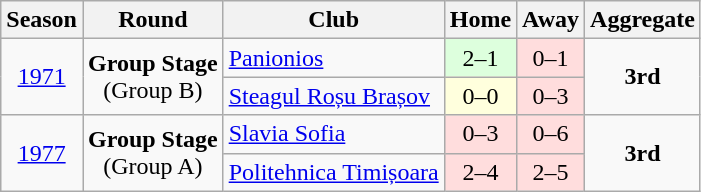<table class="wikitable">
<tr>
<th>Season</th>
<th>Round</th>
<th>Club</th>
<th>Home</th>
<th>Away</th>
<th>Aggregate</th>
</tr>
<tr>
<td rowspan="2" style="text-align:center;"><a href='#'>1971</a></td>
<td rowspan="2" style="text-align:center;"><strong>Group Stage</strong><br>(Group B)</td>
<td> <a href='#'>Panionios</a></td>
<td bgcolor="#ddffdd" style="text-align:center;">2–1</td>
<td style="text-align:center; background:#fdd;">0–1</td>
<td rowspan="2" style="text-align:center;"><strong>3rd</strong></td>
</tr>
<tr>
<td> <a href='#'>Steagul Roșu Brașov</a></td>
<td style="text-align:center; background:#ffd;">0–0</td>
<td style="text-align:center; background:#fdd;">0–3</td>
</tr>
<tr>
<td rowspan="2" style="text-align:center;"><a href='#'>1977</a></td>
<td rowspan="2" style="text-align:center;"><strong>Group Stage</strong><br>(Group A)</td>
<td> <a href='#'>Slavia Sofia</a></td>
<td style="text-align:center; background:#fdd;">0–3</td>
<td style="text-align:center; background:#fdd;">0–6</td>
<td rowspan="2" style="text-align:center;"><strong>3rd</strong></td>
</tr>
<tr>
<td> <a href='#'>Politehnica Timișoara</a></td>
<td style="text-align:center; background:#fdd;">2–4</td>
<td style="text-align:center; background:#fdd;">2–5</td>
</tr>
</table>
